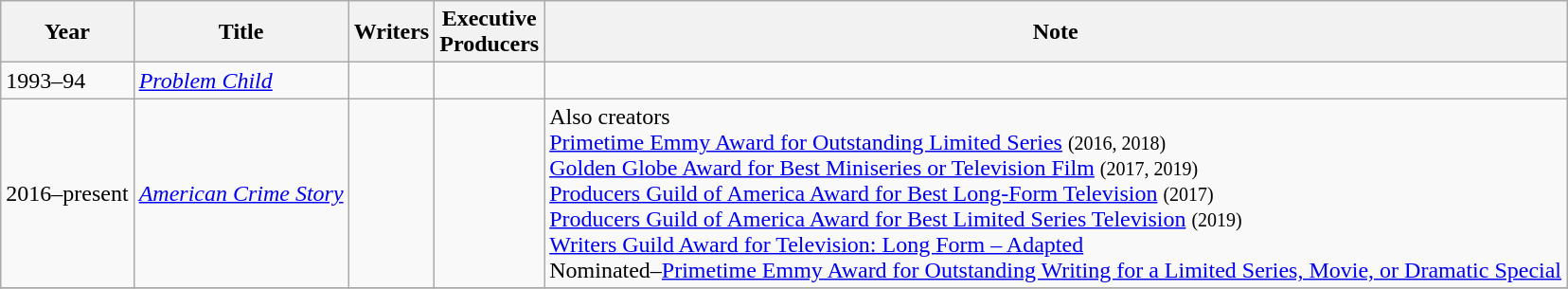<table class="wikitable plainrowheaders">
<tr>
<th>Year</th>
<th>Title</th>
<th>Writers</th>
<th>Executive<br>Producers</th>
<th>Note</th>
</tr>
<tr>
<td>1993–94</td>
<td><em><a href='#'>Problem Child</a></em></td>
<td></td>
<td></td>
<td></td>
</tr>
<tr>
<td>2016–present</td>
<td><em><a href='#'>American Crime Story</a></em></td>
<td></td>
<td></td>
<td>Also creators<br><a href='#'>Primetime Emmy Award for Outstanding Limited Series</a> <small>(2016, 2018)</small><br><a href='#'>Golden Globe Award for Best Miniseries or Television Film</a> <small>(2017, 2019)</small><br><a href='#'>Producers Guild of America Award for Best Long-Form Television</a> <small>(2017)</small><br><a href='#'>Producers Guild of America Award for Best Limited Series Television</a> <small>(2019)</small><br><a href='#'>Writers Guild Award for Television: Long Form – Adapted</a><br>Nominated–<a href='#'>Primetime Emmy Award for Outstanding Writing for a Limited Series, Movie, or Dramatic Special</a></td>
</tr>
<tr>
</tr>
</table>
